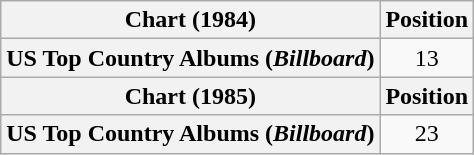<table class="wikitable plainrowheaders" style="text-align:center">
<tr>
<th scope="col">Chart (1984)</th>
<th scope="col">Position</th>
</tr>
<tr>
<th scope="row">US Top Country Albums (<em>Billboard</em>)</th>
<td>13</td>
</tr>
<tr>
<th scope="col">Chart (1985)</th>
<th scope="col">Position</th>
</tr>
<tr>
<th scope="row">US Top Country Albums (<em>Billboard</em>)</th>
<td>23</td>
</tr>
</table>
